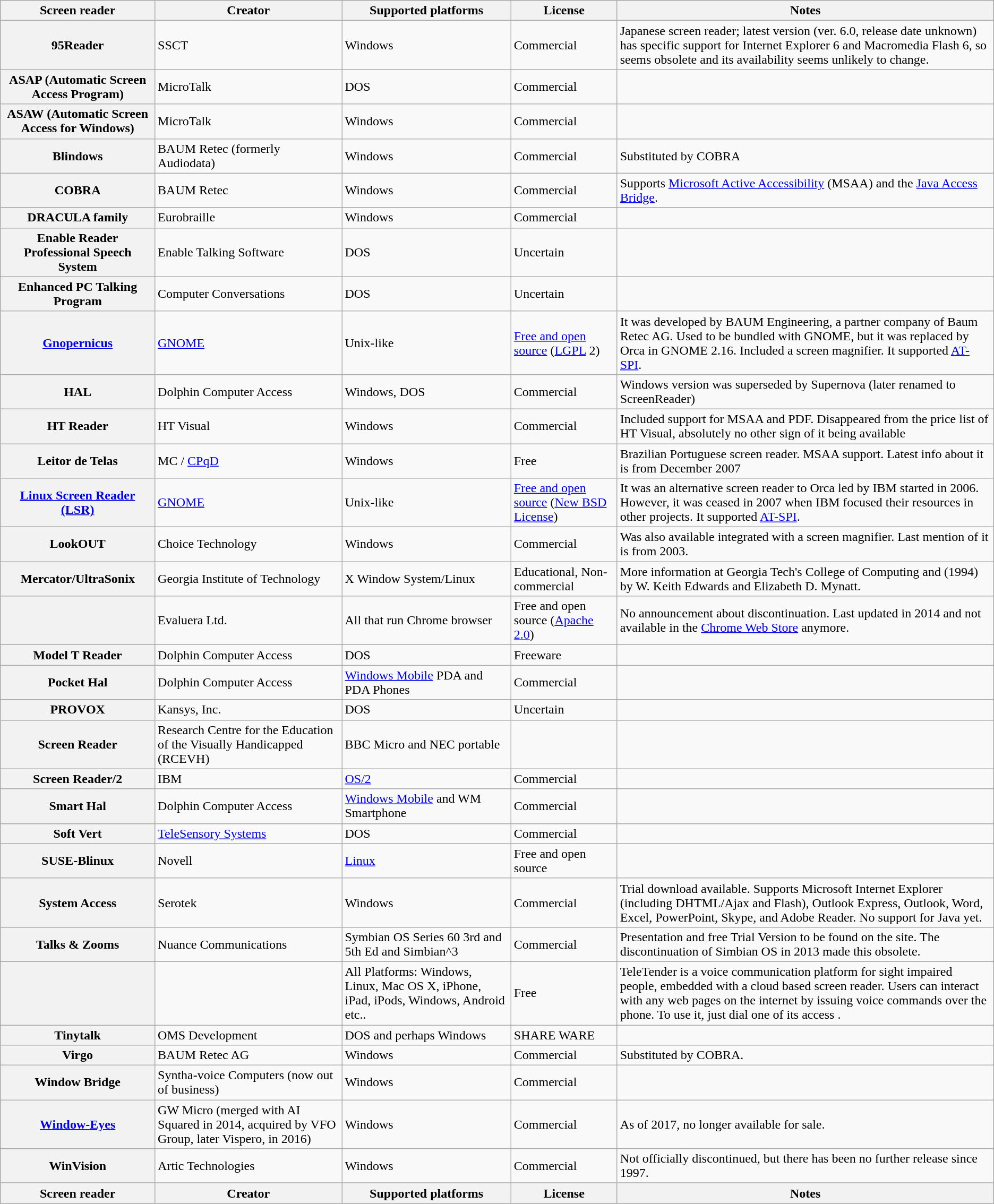<table class="wikitable sortable">
<tr>
<th>Screen reader</th>
<th>Creator</th>
<th>Supported platforms</th>
<th>License</th>
<th>Notes</th>
</tr>
<tr>
<th>95Reader</th>
<td>SSCT</td>
<td>Windows</td>
<td>Commercial</td>
<td>Japanese screen reader; latest version (ver. 6.0, release date unknown) has specific support for Internet Explorer 6 and Macromedia Flash 6, so seems obsolete and its availability seems unlikely to change.</td>
</tr>
<tr>
<th>ASAP (Automatic Screen Access Program)</th>
<td>MicroTalk</td>
<td>DOS</td>
<td>Commercial</td>
<td></td>
</tr>
<tr>
<th>ASAW (Automatic Screen Access for Windows)</th>
<td>MicroTalk</td>
<td>Windows</td>
<td>Commercial</td>
<td></td>
</tr>
<tr>
<th>Blindows</th>
<td>BAUM Retec (formerly Audiodata)</td>
<td>Windows</td>
<td>Commercial</td>
<td>Substituted by COBRA</td>
</tr>
<tr>
<th>COBRA</th>
<td>BAUM Retec</td>
<td>Windows</td>
<td>Commercial</td>
<td>Supports <a href='#'>Microsoft Active Accessibility</a> (MSAA) and the <a href='#'>Java Access Bridge</a>.</td>
</tr>
<tr>
<th>DRACULA family</th>
<td>Eurobraille</td>
<td>Windows</td>
<td>Commercial</td>
<td></td>
</tr>
<tr>
<th>Enable Reader Professional Speech System</th>
<td>Enable Talking Software</td>
<td>DOS</td>
<td>Uncertain</td>
<td></td>
</tr>
<tr>
<th>Enhanced PC Talking Program</th>
<td>Computer Conversations</td>
<td>DOS</td>
<td>Uncertain</td>
<td></td>
</tr>
<tr>
<th><a href='#'>Gnopernicus</a></th>
<td><a href='#'>GNOME</a></td>
<td>Unix-like</td>
<td><a href='#'>Free and open source</a> (<a href='#'>LGPL</a> 2)</td>
<td>It was developed by BAUM Engineering, a partner company of Baum Retec AG. Used to be bundled with GNOME, but it was replaced by Orca in GNOME 2.16. Included a screen magnifier. It supported <a href='#'>AT-SPI</a>.</td>
</tr>
<tr>
<th>HAL</th>
<td>Dolphin Computer Access</td>
<td>Windows, DOS</td>
<td>Commercial</td>
<td>Windows version was superseded by Supernova (later renamed to ScreenReader)</td>
</tr>
<tr>
<th>HT Reader</th>
<td>HT Visual</td>
<td>Windows</td>
<td>Commercial</td>
<td>Included support for MSAA and PDF. Disappeared from the price list of HT Visual, absolutely no other sign of it being available</td>
</tr>
<tr>
<th>Leitor de Telas</th>
<td>MC / <a href='#'>CPqD</a></td>
<td>Windows</td>
<td>Free</td>
<td>Brazilian Portuguese screen reader. MSAA support. Latest info about it is from December 2007 </td>
</tr>
<tr>
<th><a href='#'>Linux Screen Reader (LSR)</a></th>
<td><a href='#'>GNOME</a></td>
<td>Unix-like</td>
<td><a href='#'>Free and open source</a> (<a href='#'>New BSD License</a>)</td>
<td>It was an alternative screen reader to Orca led by IBM started in 2006. However, it was ceased in 2007 when IBM focused their resources in other projects. It supported <a href='#'>AT-SPI</a>.</td>
</tr>
<tr>
<th>LookOUT</th>
<td>Choice Technology</td>
<td>Windows</td>
<td>Commercial</td>
<td>Was also available integrated with a screen magnifier. Last mention of it is from 2003. </td>
</tr>
<tr>
<th>Mercator/UltraSonix</th>
<td>Georgia Institute of Technology</td>
<td>X Window System/Linux</td>
<td>Educational, Non-commercial</td>
<td>More information at Georgia Tech's College of Computing  and  (1994) by W. Keith Edwards and Elizabeth D. Mynatt.</td>
</tr>
<tr>
<th></th>
<td>Evaluera Ltd.</td>
<td>All that run Chrome browser</td>
<td>Free and open source (<a href='#'>Apache 2.0</a>)</td>
<td>No announcement about discontinuation. Last updated in 2014 and not available in the <a href='#'>Chrome Web Store</a> anymore.</td>
</tr>
<tr>
<th>Model T Reader</th>
<td>Dolphin Computer Access</td>
<td>DOS</td>
<td>Freeware</td>
<td></td>
</tr>
<tr>
<th>Pocket Hal</th>
<td>Dolphin Computer Access</td>
<td><a href='#'>Windows Mobile</a> PDA and PDA Phones</td>
<td>Commercial</td>
<td></td>
</tr>
<tr>
<th>PROVOX</th>
<td>Kansys, Inc.</td>
<td>DOS</td>
<td>Uncertain</td>
<td></td>
</tr>
<tr>
<th>Screen Reader</th>
<td>Research Centre for the Education of the Visually Handicapped (RCEVH)</td>
<td>BBC Micro and NEC portable</td>
<td></td>
<td></td>
</tr>
<tr>
<th>Screen Reader/2</th>
<td>IBM</td>
<td><a href='#'>OS/2</a></td>
<td>Commercial</td>
<td></td>
</tr>
<tr>
<th>Smart Hal</th>
<td>Dolphin Computer Access</td>
<td><a href='#'>Windows Mobile</a> and WM Smartphone</td>
<td>Commercial</td>
<td></td>
</tr>
<tr>
<th>Soft Vert</th>
<td><a href='#'>TeleSensory Systems</a></td>
<td>DOS</td>
<td>Commercial</td>
<td></td>
</tr>
<tr>
<th>SUSE-Blinux</th>
<td>Novell</td>
<td><a href='#'>Linux</a></td>
<td>Free and open source</td>
<td></td>
</tr>
<tr>
<th>System Access</th>
<td>Serotek</td>
<td>Windows</td>
<td>Commercial</td>
<td>Trial download available. Supports Microsoft Internet Explorer (including DHTML/Ajax and Flash), Outlook Express, Outlook, Word, Excel, PowerPoint, Skype, and Adobe Reader. No support for Java yet.</td>
</tr>
<tr>
<th>Talks & Zooms </th>
<td>Nuance Communications</td>
<td>Symbian OS Series 60 3rd and 5th Ed and Simbian^3</td>
<td>Commercial</td>
<td>Presentation and free Trial Version to be found on the site. The discontinuation of Simbian OS in 2013 made this obsolete.</td>
</tr>
<tr>
<th></th>
<td></td>
<td>All Platforms: Windows, Linux, Mac OS X, iPhone, iPad, iPods, Windows, Android etc..</td>
<td>Free</td>
<td>TeleTender is a voice communication platform for sight impaired people, embedded with a cloud based screen reader. Users can interact with any web pages on the internet by issuing voice commands over the phone. To use it, just dial one of its access .</td>
</tr>
<tr>
<th>Tinytalk</th>
<td>OMS Development</td>
<td>DOS and perhaps Windows</td>
<td>SHARE WARE</td>
<td></td>
</tr>
<tr>
<th>Virgo</th>
<td>BAUM Retec AG</td>
<td>Windows</td>
<td>Commercial</td>
<td>Substituted by COBRA.</td>
</tr>
<tr>
<th>Window Bridge</th>
<td>Syntha-voice Computers (now out of business)</td>
<td>Windows</td>
<td>Commercial</td>
<td></td>
</tr>
<tr>
<th><a href='#'>Window-Eyes</a></th>
<td>GW Micro (merged with AI Squared in 2014,  acquired by VFO Group, later Vispero, in 2016)</td>
<td>Windows</td>
<td>Commercial</td>
<td>As of 2017, no longer available for sale.</td>
</tr>
<tr>
<th>WinVision</th>
<td>Artic Technologies</td>
<td>Windows</td>
<td>Commercial</td>
<td>Not officially discontinued, but there has been no further release since 1997.</td>
</tr>
<tr>
</tr>
<tr class="sortbottom">
<th>Screen reader</th>
<th>Creator</th>
<th>Supported platforms</th>
<th>License</th>
<th>Notes</th>
</tr>
</table>
